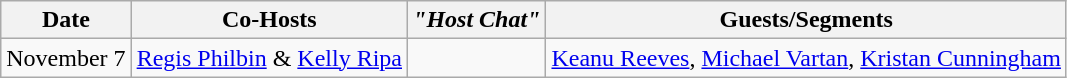<table class="wikitable sortable" style="text-align:center;">
<tr>
<th>Date</th>
<th>Co-Hosts</th>
<th><em>"Host Chat"</em></th>
<th>Guests/Segments</th>
</tr>
<tr>
<td>November 7</td>
<td><a href='#'>Regis Philbin</a> & <a href='#'>Kelly Ripa</a></td>
<td></td>
<td><a href='#'>Keanu Reeves</a>, <a href='#'>Michael Vartan</a>, <a href='#'>Kristan Cunningham</a></td>
</tr>
</table>
